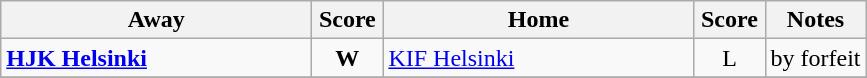<table class="wikitable">
<tr>
<th width="200">Away</th>
<th width="40">Score</th>
<th width="200">Home</th>
<th width="40">Score</th>
<th>Notes</th>
</tr>
<tr>
<td><strong><a href='#'>HJK Helsinki</a></strong></td>
<td align=center><strong>W</strong></td>
<td><a href='#'>KIF Helsinki</a></td>
<td align=center>L</td>
<td>by forfeit</td>
</tr>
<tr>
</tr>
</table>
